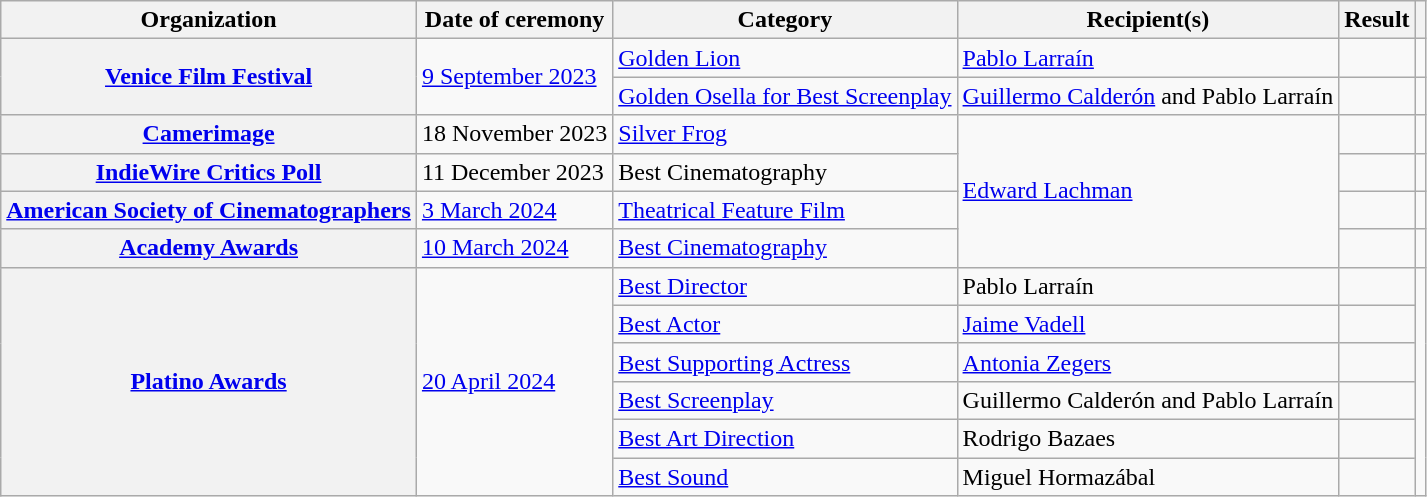<table class="wikitable sortable plainrowheaders">
<tr>
<th scope="col">Organization</th>
<th scope="col">Date of ceremony</th>
<th scope="col">Category</th>
<th scope="col">Recipient(s)</th>
<th scope="col">Result</th>
<th scope="col" class="unsortable"></th>
</tr>
<tr>
<th scope="row" rowspan="2"><a href='#'>Venice Film Festival</a></th>
<td rowspan="2"><a href='#'>9 September 2023</a></td>
<td><a href='#'>Golden Lion</a></td>
<td><a href='#'>Pablo Larraín</a></td>
<td></td>
<td style="text-align:center;"></td>
</tr>
<tr>
<td><a href='#'>Golden Osella for Best Screenplay</a></td>
<td><a href='#'>Guillermo Calderón</a> and Pablo Larraín</td>
<td></td>
<td style="text-align:center;"></td>
</tr>
<tr>
<th scope="row"><a href='#'>Camerimage</a></th>
<td>18 November 2023</td>
<td><a href='#'>Silver Frog</a></td>
<td rowspan="4"><a href='#'>Edward Lachman</a></td>
<td></td>
<td style="text-align:center;"></td>
</tr>
<tr>
<th scope="row"><a href='#'>IndieWire Critics Poll</a></th>
<td>11 December 2023</td>
<td>Best Cinematography</td>
<td></td>
<td rowspan="1" align="center"></td>
</tr>
<tr>
<th scope="row"><a href='#'>American Society of Cinematographers</a></th>
<td><a href='#'>3 March 2024</a></td>
<td><a href='#'>Theatrical Feature Film</a></td>
<td></td>
<td style="text-align:center;"></td>
</tr>
<tr>
<th scope="row"><a href='#'>Academy Awards</a></th>
<td><a href='#'>10 March 2024</a></td>
<td><a href='#'>Best Cinematography</a></td>
<td></td>
<td style="text-align:center;"></td>
</tr>
<tr>
<th rowspan="6" scope="row"><a href='#'>Platino Awards</a></th>
<td rowspan="6"><a href='#'>20 April 2024</a></td>
<td><a href='#'>Best Director</a></td>
<td>Pablo Larraín</td>
<td></td>
<td rowspan="6"></td>
</tr>
<tr>
<td><a href='#'>Best Actor</a></td>
<td><a href='#'>Jaime Vadell</a></td>
<td></td>
</tr>
<tr>
<td><a href='#'>Best Supporting Actress</a></td>
<td><a href='#'>Antonia Zegers</a></td>
<td></td>
</tr>
<tr>
<td><a href='#'>Best Screenplay</a></td>
<td>Guillermo Calderón and Pablo Larraín</td>
<td></td>
</tr>
<tr>
<td><a href='#'>Best Art Direction</a></td>
<td>Rodrigo Bazaes</td>
<td></td>
</tr>
<tr>
<td><a href='#'>Best Sound</a></td>
<td>Miguel Hormazábal</td>
<td></td>
</tr>
</table>
